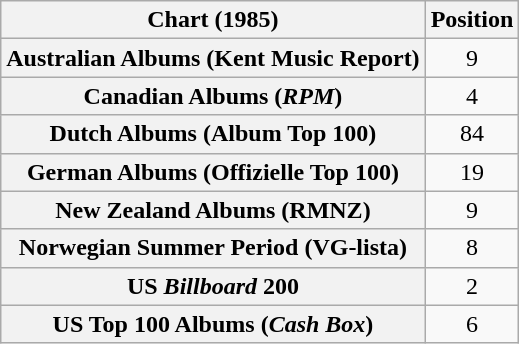<table class="wikitable sortable plainrowheaders" style="text-align:center;">
<tr>
<th scope="column">Chart (1985)</th>
<th scope="column">Position</th>
</tr>
<tr>
<th scope="row">Australian Albums (Kent Music Report)</th>
<td align="center">9</td>
</tr>
<tr>
<th scope="row">Canadian Albums (<em>RPM</em>)</th>
<td>4</td>
</tr>
<tr>
<th scope="row">Dutch Albums (Album Top 100)</th>
<td>84</td>
</tr>
<tr>
<th scope="row">German Albums (Offizielle Top 100)</th>
<td>19</td>
</tr>
<tr>
<th scope="row">New Zealand Albums (RMNZ)</th>
<td>9</td>
</tr>
<tr>
<th scope="row">Norwegian Summer Period (VG-lista)</th>
<td>8</td>
</tr>
<tr>
<th scope="row">US <em>Billboard</em> 200</th>
<td>2</td>
</tr>
<tr>
<th scope="row">US Top 100 Albums (<em>Cash Box</em>)</th>
<td>6</td>
</tr>
</table>
